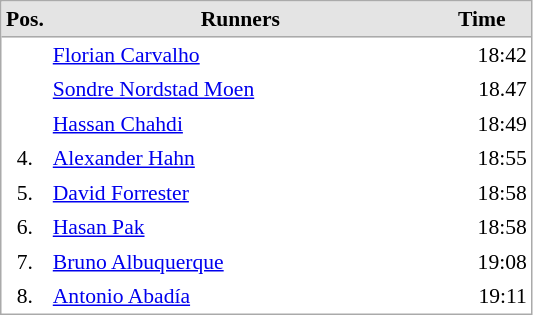<table cellspacing="0" cellpadding="3" style="border:1px solid #AAAAAA;font-size:90%">
<tr bgcolor="#E4E4E4">
<th style="border-bottom:1px solid #AAAAAA" width=10>Pos.</th>
<th style="border-bottom:1px solid #AAAAAA" width=250>Runners</th>
<th style="border-bottom:1px solid #AAAAAA" width=60>Time</th>
</tr>
<tr align="center">
<td align="center"></td>
<td align="left"> <a href='#'>Florian Carvalho</a></td>
<td align="right">18:42</td>
</tr>
<tr align="center">
<td align="center"></td>
<td align="left"> <a href='#'>Sondre Nordstad Moen</a></td>
<td align="right">18.47</td>
</tr>
<tr align="center">
<td align="center"></td>
<td align="left"> <a href='#'>Hassan Chahdi</a></td>
<td align="right">18:49</td>
</tr>
<tr align="center">
<td align="center">4.</td>
<td align="left"> <a href='#'>Alexander Hahn</a></td>
<td align="right">18:55</td>
</tr>
<tr align="center">
<td align="center">5.</td>
<td align="left"> <a href='#'>David Forrester</a></td>
<td align="right">18:58</td>
</tr>
<tr align="center">
<td align="center">6.</td>
<td align="left"> <a href='#'>Hasan Pak</a></td>
<td align="right">18:58</td>
</tr>
<tr align="center">
<td align="center">7.</td>
<td align="left"> <a href='#'>Bruno Albuquerque</a></td>
<td align="right">19:08</td>
</tr>
<tr align="center">
<td align="center">8.</td>
<td align="left"> <a href='#'>Antonio Abadía</a></td>
<td align="right">19:11</td>
</tr>
</table>
